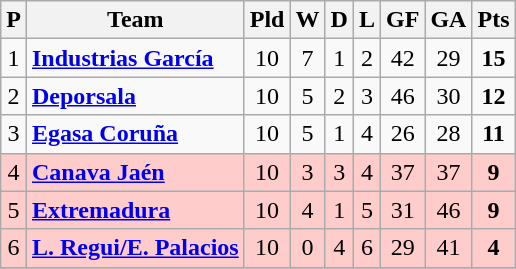<table class="wikitable sortable" style="text-align: center;">
<tr>
<th align="center">P</th>
<th align="center">Team</th>
<th align="center">Pld</th>
<th align="center">W</th>
<th align="center">D</th>
<th align="center">L</th>
<th align="center">GF</th>
<th align="center">GA</th>
<th align="center">Pts</th>
</tr>
<tr>
<td>1</td>
<td align="left"><strong><a href='#'>Industrias García</a></strong></td>
<td>10</td>
<td>7</td>
<td>1</td>
<td>2</td>
<td>42</td>
<td>29</td>
<td><strong>15</strong></td>
</tr>
<tr>
<td>2</td>
<td align="left"><strong><a href='#'>Deporsala</a></strong></td>
<td>10</td>
<td>5</td>
<td>2</td>
<td>3</td>
<td>46</td>
<td>30</td>
<td><strong>12</strong></td>
</tr>
<tr>
<td>3</td>
<td align="left"><strong><a href='#'>Egasa Coruña</a></strong></td>
<td>10</td>
<td>5</td>
<td>1</td>
<td>4</td>
<td>26</td>
<td>28</td>
<td><strong>11</strong></td>
</tr>
<tr ! style="background:#FFCCCC;">
<td>4</td>
<td align="left"><strong><a href='#'>Canava Jaén</a></strong></td>
<td>10</td>
<td>3</td>
<td>3</td>
<td>4</td>
<td>37</td>
<td>37</td>
<td><strong>9</strong></td>
</tr>
<tr ! style="background:#FFCCCC;">
<td>5</td>
<td align="left"><strong><a href='#'>Extremadura</a></strong></td>
<td>10</td>
<td>4</td>
<td>1</td>
<td>5</td>
<td>31</td>
<td>46</td>
<td><strong>9</strong></td>
</tr>
<tr ! style="background:#FFCCCC;">
<td>6</td>
<td align="left"><strong><a href='#'>L. Regui/E. Palacios</a></strong></td>
<td>10</td>
<td>0</td>
<td>4</td>
<td>6</td>
<td>29</td>
<td>41</td>
<td><strong>4</strong></td>
</tr>
<tr>
</tr>
</table>
